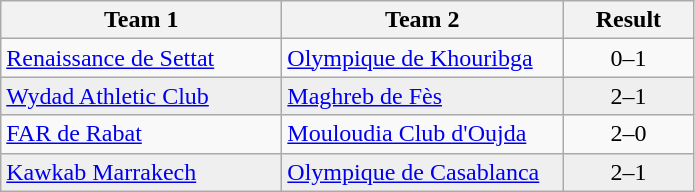<table class="wikitable">
<tr>
<th width="180">Team 1</th>
<th width="180">Team 2</th>
<th width="80">Result</th>
</tr>
<tr>
<td><a href='#'>Renaissance de Settat</a></td>
<td><a href='#'>Olympique de Khouribga</a></td>
<td align="center">0–1</td>
</tr>
<tr style="background:#EFEFEF">
<td><a href='#'>Wydad Athletic Club</a></td>
<td><a href='#'>Maghreb de Fès</a></td>
<td align="center">2–1</td>
</tr>
<tr>
<td><a href='#'>FAR de Rabat</a></td>
<td><a href='#'>Mouloudia Club d'Oujda</a></td>
<td align="center">2–0</td>
</tr>
<tr style="background:#EFEFEF">
<td><a href='#'>Kawkab Marrakech</a></td>
<td><a href='#'>Olympique de Casablanca</a></td>
<td align="center">2–1</td>
</tr>
</table>
